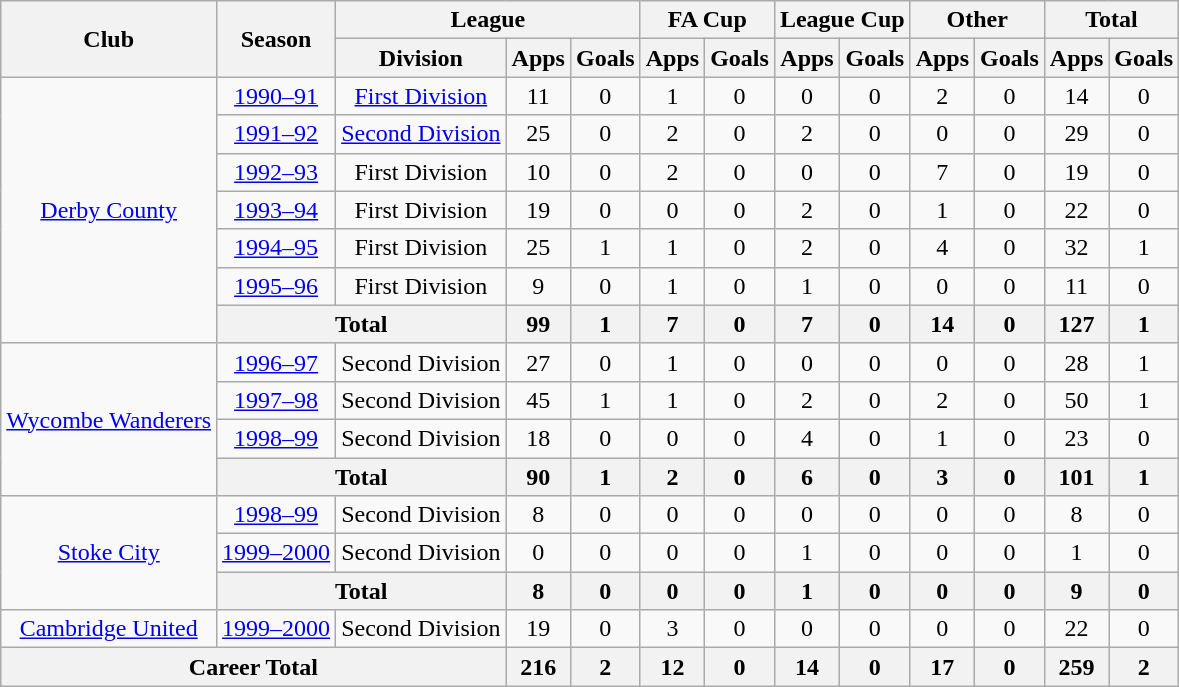<table class="wikitable" style="text-align: center;">
<tr>
<th rowspan="2">Club</th>
<th rowspan="2">Season</th>
<th colspan="3">League</th>
<th colspan="2">FA Cup</th>
<th colspan="2">League Cup</th>
<th colspan="2">Other</th>
<th colspan="2">Total</th>
</tr>
<tr>
<th>Division</th>
<th>Apps</th>
<th>Goals</th>
<th>Apps</th>
<th>Goals</th>
<th>Apps</th>
<th>Goals</th>
<th>Apps</th>
<th>Goals</th>
<th>Apps</th>
<th>Goals</th>
</tr>
<tr>
<td rowspan="7"><a href='#'>Derby County</a></td>
<td><a href='#'>1990–91</a></td>
<td><a href='#'>First Division</a></td>
<td>11</td>
<td>0</td>
<td>1</td>
<td>0</td>
<td>0</td>
<td>0</td>
<td>2</td>
<td>0</td>
<td>14</td>
<td>0</td>
</tr>
<tr>
<td><a href='#'>1991–92</a></td>
<td><a href='#'>Second Division</a></td>
<td>25</td>
<td>0</td>
<td>2</td>
<td>0</td>
<td>2</td>
<td>0</td>
<td>0</td>
<td>0</td>
<td>29</td>
<td>0</td>
</tr>
<tr>
<td><a href='#'>1992–93</a></td>
<td>First Division</td>
<td>10</td>
<td>0</td>
<td>2</td>
<td>0</td>
<td>0</td>
<td>0</td>
<td>7</td>
<td>0</td>
<td>19</td>
<td>0</td>
</tr>
<tr>
<td><a href='#'>1993–94</a></td>
<td>First Division</td>
<td>19</td>
<td>0</td>
<td>0</td>
<td>0</td>
<td>2</td>
<td>0</td>
<td>1</td>
<td>0</td>
<td>22</td>
<td>0</td>
</tr>
<tr>
<td><a href='#'>1994–95</a></td>
<td>First Division</td>
<td>25</td>
<td>1</td>
<td>1</td>
<td>0</td>
<td>2</td>
<td>0</td>
<td>4</td>
<td>0</td>
<td>32</td>
<td>1</td>
</tr>
<tr>
<td><a href='#'>1995–96</a></td>
<td>First Division</td>
<td>9</td>
<td>0</td>
<td>1</td>
<td>0</td>
<td>1</td>
<td>0</td>
<td>0</td>
<td>0</td>
<td>11</td>
<td>0</td>
</tr>
<tr>
<th colspan=2>Total</th>
<th>99</th>
<th>1</th>
<th>7</th>
<th>0</th>
<th>7</th>
<th>0</th>
<th>14</th>
<th>0</th>
<th>127</th>
<th>1</th>
</tr>
<tr>
<td rowspan="4"><a href='#'>Wycombe Wanderers</a></td>
<td><a href='#'>1996–97</a></td>
<td>Second Division</td>
<td>27</td>
<td>0</td>
<td>1</td>
<td>0</td>
<td>0</td>
<td>0</td>
<td>0</td>
<td>0</td>
<td>28</td>
<td>1</td>
</tr>
<tr>
<td><a href='#'>1997–98</a></td>
<td>Second Division</td>
<td>45</td>
<td>1</td>
<td>1</td>
<td>0</td>
<td>2</td>
<td>0</td>
<td>2</td>
<td>0</td>
<td>50</td>
<td>1</td>
</tr>
<tr>
<td><a href='#'>1998–99</a></td>
<td>Second Division</td>
<td>18</td>
<td>0</td>
<td>0</td>
<td>0</td>
<td>4</td>
<td>0</td>
<td>1</td>
<td>0</td>
<td>23</td>
<td>0</td>
</tr>
<tr>
<th colspan=2>Total</th>
<th>90</th>
<th>1</th>
<th>2</th>
<th>0</th>
<th>6</th>
<th>0</th>
<th>3</th>
<th>0</th>
<th>101</th>
<th>1</th>
</tr>
<tr>
<td rowspan="3"><a href='#'>Stoke City</a></td>
<td><a href='#'>1998–99</a></td>
<td>Second Division</td>
<td>8</td>
<td>0</td>
<td>0</td>
<td>0</td>
<td>0</td>
<td>0</td>
<td>0</td>
<td>0</td>
<td>8</td>
<td>0</td>
</tr>
<tr>
<td><a href='#'>1999–2000</a></td>
<td>Second Division</td>
<td>0</td>
<td>0</td>
<td>0</td>
<td>0</td>
<td>1</td>
<td>0</td>
<td>0</td>
<td>0</td>
<td>1</td>
<td>0</td>
</tr>
<tr>
<th colspan=2>Total</th>
<th>8</th>
<th>0</th>
<th>0</th>
<th>0</th>
<th>1</th>
<th>0</th>
<th>0</th>
<th>0</th>
<th>9</th>
<th>0</th>
</tr>
<tr>
<td><a href='#'>Cambridge United</a></td>
<td><a href='#'>1999–2000</a></td>
<td>Second Division</td>
<td>19</td>
<td>0</td>
<td>3</td>
<td>0</td>
<td>0</td>
<td>0</td>
<td>0</td>
<td>0</td>
<td>22</td>
<td>0</td>
</tr>
<tr>
<th colspan="3">Career Total</th>
<th>216</th>
<th>2</th>
<th>12</th>
<th>0</th>
<th>14</th>
<th>0</th>
<th>17</th>
<th>0</th>
<th>259</th>
<th>2</th>
</tr>
</table>
